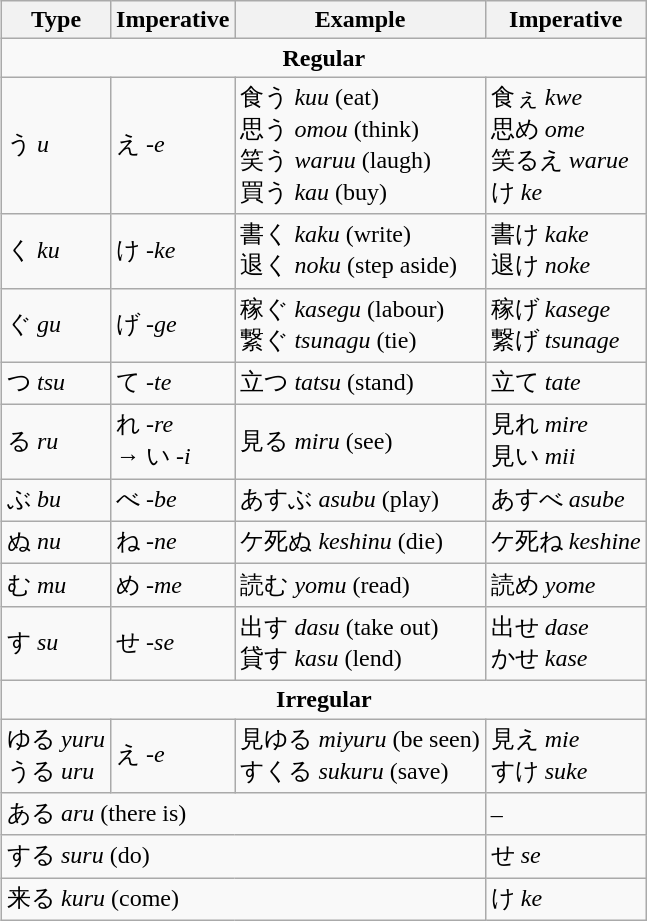<table class="wikitable"  style="float:right; margin-left:15px; margin-top:0px">
<tr>
<th>Type</th>
<th>Imperative</th>
<th>Example</th>
<th>Imperative</th>
</tr>
<tr>
<td colspan = 4 align="center"><strong>Regular</strong></td>
</tr>
<tr>
<td>う <em>u</em></td>
<td>え <em>-e</em></td>
<td>食う <em>kuu</em> (eat)<br> 思う <em>omou</em> (think)<br> 笑う <em>waruu</em> (laugh)<br>買う <em>kau</em> (buy)</td>
<td>食ぇ <em>kwe</em><br> 思め <em>ome</em><br> 笑るえ <em>warue</em><br>け <em>ke</em></td>
</tr>
<tr>
<td>く <em>ku</em></td>
<td>け <em>-ke</em></td>
<td>書く <em>kaku</em> (write)<br>退く <em>noku</em> (step aside)</td>
<td>書け <em>kake</em><br>退け <em>noke</em></td>
</tr>
<tr>
<td>ぐ <em>gu</em></td>
<td>げ <em>-ge</em></td>
<td>稼ぐ <em>kasegu</em> (labour)<br>繋ぐ <em>tsunagu</em> (tie)</td>
<td>稼げ <em>kasege</em><br>繋げ <em>tsunage</em></td>
</tr>
<tr>
<td>つ <em>tsu</em></td>
<td>て <em>-te</em></td>
<td>立つ <em>tatsu</em> (stand)</td>
<td>立て <em>tate</em></td>
</tr>
<tr>
<td>る <em>ru</em></td>
<td>れ <em>-re</em><br>→ い <em>-i</em></td>
<td>見る <em>miru</em> (see)</td>
<td>見れ <em>mire</em><br>見い <em>mii</em></td>
</tr>
<tr>
<td>ぶ <em>bu</em></td>
<td>べ <em>-be</em></td>
<td>あすぶ <em>asubu</em> (play)</td>
<td>あすべ <em>asube</em></td>
</tr>
<tr>
<td>ぬ <em>nu</em></td>
<td>ね <em>-ne</em></td>
<td>ケ死ぬ <em>keshinu</em> (die)</td>
<td>ケ死ね <em>keshine</em></td>
</tr>
<tr>
<td>む <em>mu</em></td>
<td>め <em>-me</em></td>
<td>読む <em>yomu</em> (read)</td>
<td>読め <em>yome</em></td>
</tr>
<tr>
<td>す <em>su</em></td>
<td>せ <em>-se</em></td>
<td>出す <em>dasu</em> (take out)<br>貸す <em>kasu</em> (lend)</td>
<td>出せ <em>dase</em><br>かせ <em>kase</em></td>
</tr>
<tr>
<td colspan = 4 align="center"><strong>Irregular</strong></td>
</tr>
<tr>
<td>ゆる <em>yuru</em><br>うる <em>uru</em></td>
<td>え <em>-e</em></td>
<td>見ゆる <em>miyuru</em> (be seen)<br>すくる <em>sukuru</em> (save)</td>
<td>見え <em>mie</em><br>すけ <em>suke</em></td>
</tr>
<tr>
<td colspan="3">ある <em>aru</em> (there is)</td>
<td>–</td>
</tr>
<tr>
<td colspan="3">する <em>suru</em> (do)</td>
<td>せ <em>se</em></td>
</tr>
<tr>
<td colspan="3">来る <em>kuru</em> (come)</td>
<td>け <em>ke</em></td>
</tr>
</table>
